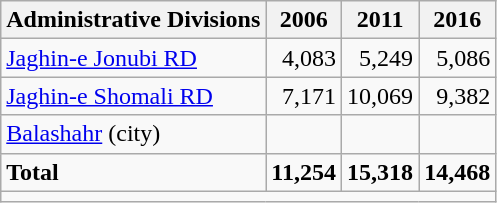<table class="wikitable">
<tr>
<th>Administrative Divisions</th>
<th>2006</th>
<th>2011</th>
<th>2016</th>
</tr>
<tr>
<td><a href='#'>Jaghin-e Jonubi RD</a></td>
<td style="text-align: right;">4,083</td>
<td style="text-align: right;">5,249</td>
<td style="text-align: right;">5,086</td>
</tr>
<tr>
<td><a href='#'>Jaghin-e Shomali RD</a></td>
<td style="text-align: right;">7,171</td>
<td style="text-align: right;">10,069</td>
<td style="text-align: right;">9,382</td>
</tr>
<tr>
<td><a href='#'>Balashahr</a> (city)</td>
<td style="text-align: right;"></td>
<td style="text-align: right;"></td>
<td style="text-align: right;"></td>
</tr>
<tr>
<td><strong>Total</strong></td>
<td style="text-align: right;"><strong>11,254</strong></td>
<td style="text-align: right;"><strong>15,318</strong></td>
<td style="text-align: right;"><strong>14,468</strong></td>
</tr>
<tr>
<td colspan=4></td>
</tr>
</table>
